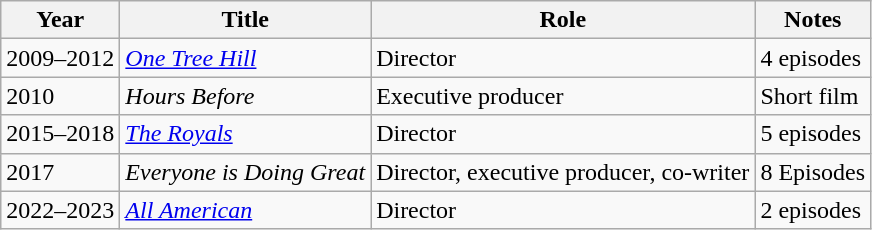<table class="wikitable sortable">
<tr>
<th>Year</th>
<th>Title</th>
<th>Role</th>
<th class="unsortable">Notes</th>
</tr>
<tr>
<td>2009–2012</td>
<td><em><a href='#'>One Tree Hill</a></em></td>
<td>Director</td>
<td>4 episodes</td>
</tr>
<tr>
<td>2010</td>
<td><em>Hours Before</em></td>
<td>Executive producer</td>
<td>Short film</td>
</tr>
<tr>
<td>2015–2018</td>
<td><em><a href='#'>The Royals</a></em></td>
<td>Director</td>
<td>5 episodes</td>
</tr>
<tr>
<td>2017</td>
<td><em>Everyone is Doing Great</em></td>
<td>Director, executive producer, co-writer</td>
<td>8 Episodes</td>
</tr>
<tr>
<td>2022–2023</td>
<td><em><a href='#'>All American</a></em></td>
<td>Director</td>
<td>2 episodes</td>
</tr>
</table>
